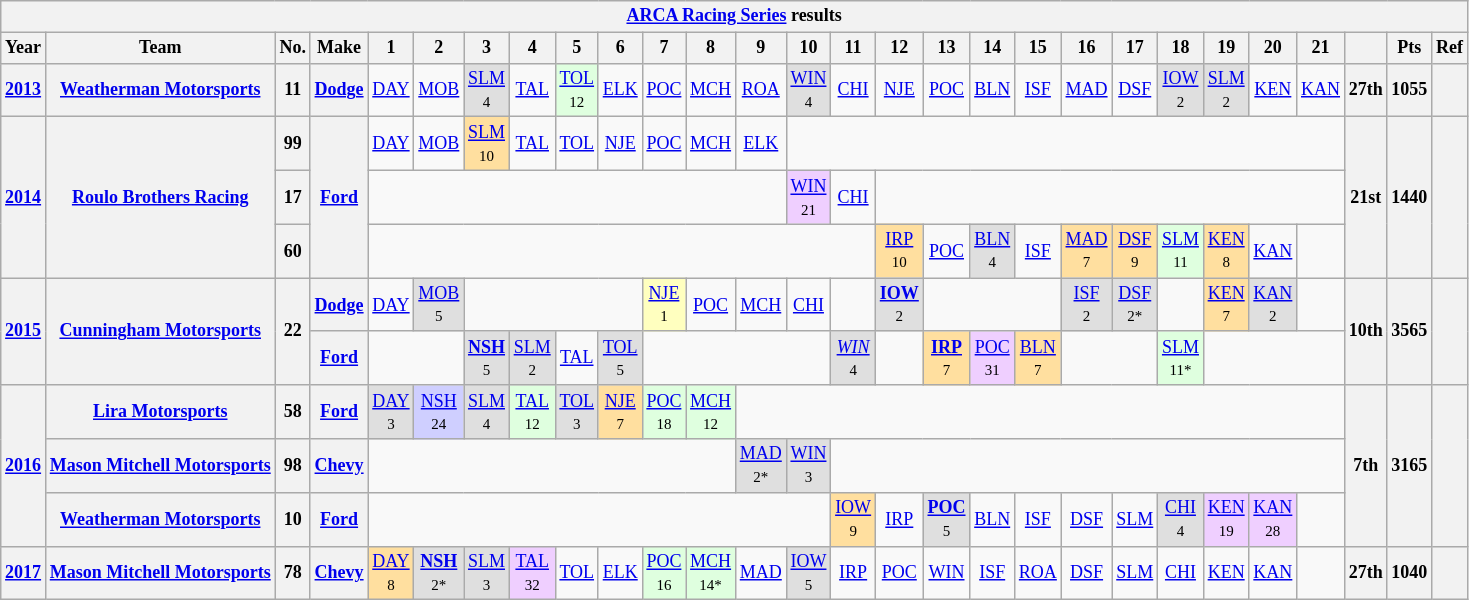<table class="wikitable" style="text-align:center; font-size:75%">
<tr>
<th colspan=45><a href='#'>ARCA Racing Series</a> results</th>
</tr>
<tr>
<th>Year</th>
<th>Team</th>
<th>No.</th>
<th>Make</th>
<th>1</th>
<th>2</th>
<th>3</th>
<th>4</th>
<th>5</th>
<th>6</th>
<th>7</th>
<th>8</th>
<th>9</th>
<th>10</th>
<th>11</th>
<th>12</th>
<th>13</th>
<th>14</th>
<th>15</th>
<th>16</th>
<th>17</th>
<th>18</th>
<th>19</th>
<th>20</th>
<th>21</th>
<th></th>
<th>Pts</th>
<th>Ref</th>
</tr>
<tr>
<th><a href='#'>2013</a></th>
<th><a href='#'>Weatherman Motorsports</a></th>
<th>11</th>
<th><a href='#'>Dodge</a></th>
<td><a href='#'>DAY</a></td>
<td><a href='#'>MOB</a></td>
<td style="background:#DFDFDF;"><a href='#'>SLM</a><br><small>4</small></td>
<td><a href='#'>TAL</a></td>
<td style="background:#DFFFDF;"><a href='#'>TOL</a><br><small>12</small></td>
<td><a href='#'>ELK</a></td>
<td><a href='#'>POC</a></td>
<td><a href='#'>MCH</a></td>
<td><a href='#'>ROA</a></td>
<td style="background:#DFDFDF;"><a href='#'>WIN</a><br><small>4</small></td>
<td><a href='#'>CHI</a></td>
<td><a href='#'>NJE</a></td>
<td><a href='#'>POC</a></td>
<td><a href='#'>BLN</a></td>
<td><a href='#'>ISF</a></td>
<td><a href='#'>MAD</a></td>
<td><a href='#'>DSF</a></td>
<td style="background:#DFDFDF;"><a href='#'>IOW</a><br><small>2</small></td>
<td style="background:#DFDFDF;"><a href='#'>SLM</a><br><small>2</small></td>
<td><a href='#'>KEN</a></td>
<td><a href='#'>KAN</a></td>
<th>27th</th>
<th>1055</th>
<th></th>
</tr>
<tr>
<th rowspan=3><a href='#'>2014</a></th>
<th rowspan=3><a href='#'>Roulo Brothers Racing</a></th>
<th>99</th>
<th rowspan=3><a href='#'>Ford</a></th>
<td><a href='#'>DAY</a></td>
<td><a href='#'>MOB</a></td>
<td style="background:#FFDF9F;"><a href='#'>SLM</a><br><small>10</small></td>
<td><a href='#'>TAL</a></td>
<td><a href='#'>TOL</a></td>
<td><a href='#'>NJE</a></td>
<td><a href='#'>POC</a></td>
<td><a href='#'>MCH</a></td>
<td><a href='#'>ELK</a></td>
<td colspan=12></td>
<th rowspan=3>21st</th>
<th rowspan=3>1440</th>
<th rowspan=3></th>
</tr>
<tr>
<th>17</th>
<td colspan=9></td>
<td style="background:#EFCFFF;"><a href='#'>WIN</a><br><small>21</small></td>
<td><a href='#'>CHI</a></td>
<td colspan=10></td>
</tr>
<tr>
<th>60</th>
<td colspan=11></td>
<td style="background:#FFDF9F;"><a href='#'>IRP</a><br><small>10</small></td>
<td><a href='#'>POC</a></td>
<td style="background:#DFDFDF;"><a href='#'>BLN</a><br><small>4</small></td>
<td><a href='#'>ISF</a></td>
<td style="background:#FFDF9F;"><a href='#'>MAD</a><br><small>7</small></td>
<td style="background:#FFDF9F;"><a href='#'>DSF</a><br><small>9</small></td>
<td style="background:#DFFFDF;"><a href='#'>SLM</a><br><small>11</small></td>
<td style="background:#FFDF9F;"><a href='#'>KEN</a><br><small>8</small></td>
<td><a href='#'>KAN</a></td>
<td></td>
</tr>
<tr>
<th rowspan=2><a href='#'>2015</a></th>
<th rowspan=2><a href='#'>Cunningham Motorsports</a></th>
<th rowspan=2>22</th>
<th><a href='#'>Dodge</a></th>
<td><a href='#'>DAY</a></td>
<td style="background:#DFDFDF;"><a href='#'>MOB</a><br><small>5</small></td>
<td colspan=4></td>
<td style="background:#FFFFBF;"><a href='#'>NJE</a><br><small>1</small></td>
<td><a href='#'>POC</a></td>
<td><a href='#'>MCH</a></td>
<td><a href='#'>CHI</a></td>
<td></td>
<td style="background:#DFDFDF;"><strong><a href='#'>IOW</a></strong><br><small>2</small></td>
<td colspan=3></td>
<td style="background:#DFDFDF;"><a href='#'>ISF</a><br><small>2</small></td>
<td style="background:#DFDFDF;"><a href='#'>DSF</a><br><small>2*</small></td>
<td></td>
<td style="background:#FFDF9F;"><a href='#'>KEN</a><br><small>7</small></td>
<td style="background:#DFDFDF;"><a href='#'>KAN</a><br><small>2</small></td>
<td></td>
<th rowspan=2>10th</th>
<th rowspan=2>3565</th>
<th rowspan=2></th>
</tr>
<tr>
<th><a href='#'>Ford</a></th>
<td colspan=2></td>
<td style="background:#DFDFDF;"><strong><a href='#'>NSH</a></strong><br><small>5</small></td>
<td style="background:#DFDFDF;"><a href='#'>SLM</a><br><small>2</small></td>
<td><a href='#'>TAL</a></td>
<td style="background:#DFDFDF;"><a href='#'>TOL</a><br><small>5</small></td>
<td colspan=4></td>
<td style="background:#DFDFDF;"><em><a href='#'>WIN</a></em><br><small>4</small></td>
<td></td>
<td style="background:#FFDF9F;"><strong><a href='#'>IRP</a></strong><br><small>7</small></td>
<td style="background:#EFCFFF;"><a href='#'>POC</a><br><small>31</small></td>
<td style="background:#FFDF9F;"><a href='#'>BLN</a><br><small>7</small></td>
<td colspan=2></td>
<td style="background:#DFFFDF;"><a href='#'>SLM</a><br><small>11*</small></td>
<td colspan=3></td>
</tr>
<tr>
<th rowspan=3><a href='#'>2016</a></th>
<th><a href='#'>Lira Motorsports</a></th>
<th>58</th>
<th><a href='#'>Ford</a></th>
<td style="background:#DFDFDF;"><a href='#'>DAY</a><br><small>3</small></td>
<td style="background:#CFCFFF;"><a href='#'>NSH</a><br><small>24</small></td>
<td style="background:#DFDFDF;"><a href='#'>SLM</a><br><small>4</small></td>
<td style="background:#DFFFDF;"><a href='#'>TAL</a><br><small>12</small></td>
<td style="background:#DFDFDF;"><a href='#'>TOL</a><br><small>3</small></td>
<td style="background:#FFDF9F;"><a href='#'>NJE</a><br><small>7</small></td>
<td style="background:#DFFFDF;"><a href='#'>POC</a><br><small>18</small></td>
<td style="background:#DFFFDF;"><a href='#'>MCH</a><br><small>12</small></td>
<td colspan=13></td>
<th rowspan=3>7th</th>
<th rowspan=3>3165</th>
<th rowspan=3></th>
</tr>
<tr>
<th><a href='#'>Mason Mitchell Motorsports</a></th>
<th>98</th>
<th><a href='#'>Chevy</a></th>
<td colspan=8></td>
<td style="background:#DFDFDF;"><a href='#'>MAD</a><br><small>2*</small></td>
<td style="background:#DFDFDF;"><a href='#'>WIN</a><br><small>3</small></td>
<td colspan=11></td>
</tr>
<tr>
<th><a href='#'>Weatherman Motorsports</a></th>
<th>10</th>
<th><a href='#'>Ford</a></th>
<td colspan=10></td>
<td style="background:#FFDF9F;"><a href='#'>IOW</a><br><small>9</small></td>
<td><a href='#'>IRP</a></td>
<td style="background:#DFDFDF;"><strong><a href='#'>POC</a></strong><br><small>5</small></td>
<td><a href='#'>BLN</a></td>
<td><a href='#'>ISF</a></td>
<td><a href='#'>DSF</a></td>
<td><a href='#'>SLM</a></td>
<td style="background:#DFDFDF;"><a href='#'>CHI</a><br><small>4</small></td>
<td style="background:#EFCFFF;"><a href='#'>KEN</a><br><small>19</small></td>
<td style="background:#EFCFFF;"><a href='#'>KAN</a><br><small>28</small></td>
<td></td>
</tr>
<tr>
<th><a href='#'>2017</a></th>
<th><a href='#'>Mason Mitchell Motorsports</a></th>
<th>78</th>
<th><a href='#'>Chevy</a></th>
<td style="background:#FFDF9F;"><a href='#'>DAY</a><br><small>8</small></td>
<td style="background:#DFDFDF;"><strong><a href='#'>NSH</a></strong><br><small>2*</small></td>
<td style="background:#DFDFDF;"><a href='#'>SLM</a><br><small>3</small></td>
<td style="background:#EFCFFF;"><a href='#'>TAL</a><br><small>32</small></td>
<td><a href='#'>TOL</a></td>
<td><a href='#'>ELK</a></td>
<td style="background:#DFFFDF;"><a href='#'>POC</a><br><small>16</small></td>
<td style="background:#DFFFDF;"><a href='#'>MCH</a><br><small>14*</small></td>
<td><a href='#'>MAD</a></td>
<td style="background:#DFDFDF;"><a href='#'>IOW</a><br><small>5</small></td>
<td><a href='#'>IRP</a></td>
<td><a href='#'>POC</a></td>
<td><a href='#'>WIN</a></td>
<td><a href='#'>ISF</a></td>
<td><a href='#'>ROA</a></td>
<td><a href='#'>DSF</a></td>
<td><a href='#'>SLM</a></td>
<td><a href='#'>CHI</a></td>
<td><a href='#'>KEN</a></td>
<td><a href='#'>KAN</a></td>
<td></td>
<th>27th</th>
<th>1040</th>
<th></th>
</tr>
</table>
